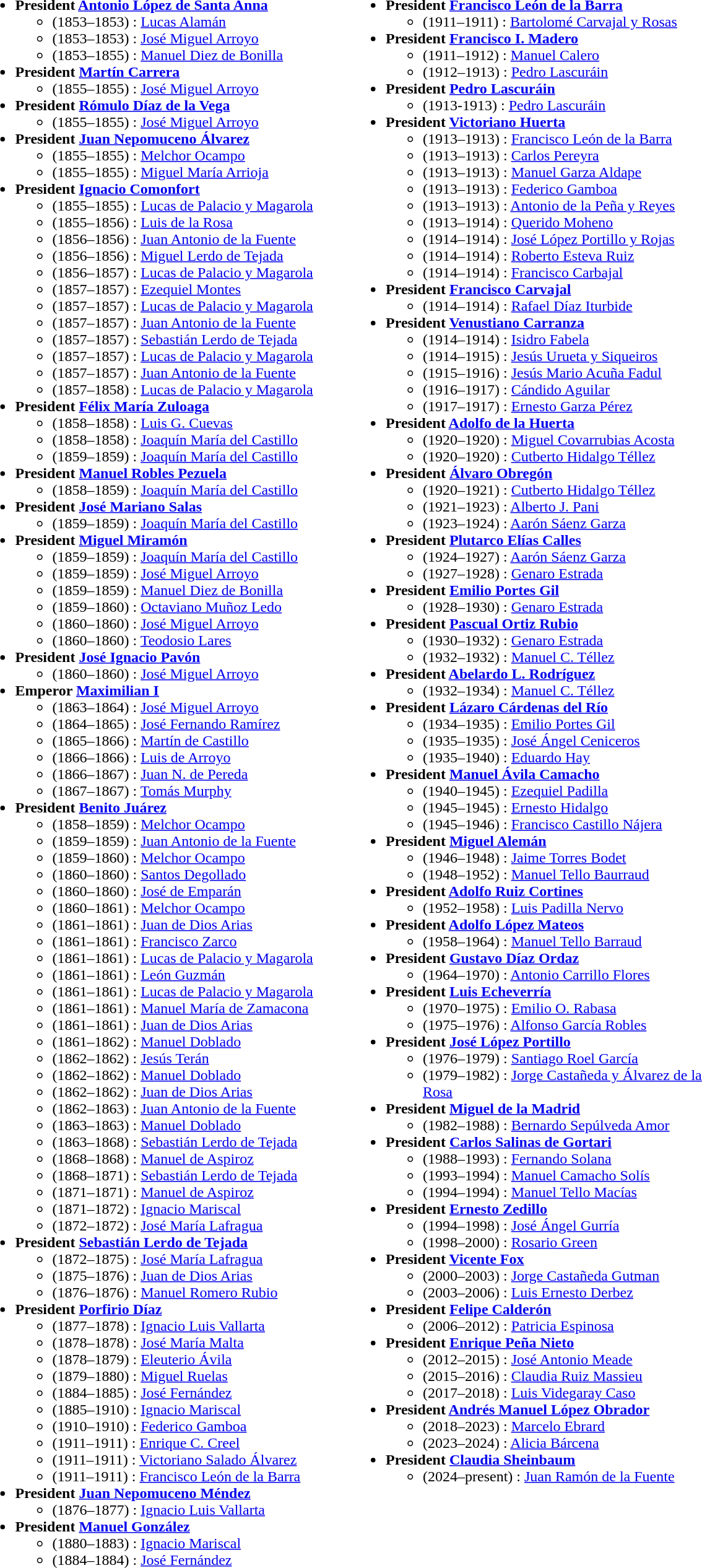<table width="800">
<tr>
<td width="50%" valign="top"><br><div><ul><li><strong>President <a href='#'>Antonio López de Santa Anna</a></strong><ul><li>(1853–1853) : <a href='#'>Lucas Alamán</a></li><li>(1853–1853) : <a href='#'>José Miguel Arroyo</a></li><li>(1853–1855) : <a href='#'>Manuel Diez de Bonilla</a></li></ul></li><li><strong>President <a href='#'>Martín Carrera</a></strong><ul><li>(1855–1855) : <a href='#'>José Miguel Arroyo</a></li></ul></li><li><strong>President <a href='#'>Rómulo Díaz de la Vega</a></strong><ul><li>(1855–1855) : <a href='#'>José Miguel Arroyo</a></li></ul></li><li><strong>President <a href='#'>Juan Nepomuceno Álvarez</a></strong><ul><li>(1855–1855) : <a href='#'>Melchor Ocampo</a></li><li>(1855–1855) : <a href='#'>Miguel María Arrioja</a></li></ul></li><li><strong>President <a href='#'>Ignacio Comonfort</a></strong><ul><li>(1855–1855) : <a href='#'>Lucas de Palacio y Magarola</a></li><li>(1855–1856) : <a href='#'>Luis de la Rosa</a></li><li>(1856–1856) : <a href='#'>Juan Antonio de la Fuente</a></li><li>(1856–1856) : <a href='#'>Miguel Lerdo de Tejada</a></li><li>(1856–1857) : <a href='#'>Lucas de Palacio y Magarola</a></li><li>(1857–1857) : <a href='#'>Ezequiel Montes</a></li><li>(1857–1857) : <a href='#'>Lucas de Palacio y Magarola</a></li><li>(1857–1857) : <a href='#'>Juan Antonio de la Fuente</a></li><li>(1857–1857) : <a href='#'>Sebastián Lerdo de Tejada</a></li><li>(1857–1857) : <a href='#'>Lucas de Palacio y Magarola</a></li><li>(1857–1857) : <a href='#'>Juan Antonio de la Fuente</a></li><li>(1857–1858) : <a href='#'>Lucas de Palacio y Magarola</a></li></ul></li><li><strong>President <a href='#'>Félix María Zuloaga</a></strong><ul><li>(1858–1858) : <a href='#'>Luis G. Cuevas</a></li><li>(1858–1858) : <a href='#'>Joaquín María del Castillo</a></li><li>(1859–1859) : <a href='#'>Joaquín María del Castillo</a></li></ul></li><li><strong>President <a href='#'>Manuel Robles Pezuela</a></strong><ul><li>(1858–1859) : <a href='#'>Joaquín María del Castillo</a></li></ul></li><li><strong>President <a href='#'>José Mariano Salas</a></strong><ul><li>(1859–1859) : <a href='#'>Joaquín María del Castillo</a></li></ul></li><li><strong>President <a href='#'>Miguel Miramón</a></strong><ul><li>(1859–1859) : <a href='#'>Joaquín María del Castillo</a></li><li>(1859–1859) : <a href='#'>José Miguel Arroyo</a></li><li>(1859–1859) : <a href='#'>Manuel Diez de Bonilla</a></li><li>(1859–1860) : <a href='#'>Octaviano Muñoz Ledo</a></li><li>(1860–1860) : <a href='#'>José Miguel Arroyo</a></li><li>(1860–1860) : <a href='#'>Teodosio Lares</a></li></ul></li><li><strong>President <a href='#'>José Ignacio Pavón</a></strong><ul><li>(1860–1860) : <a href='#'>José Miguel Arroyo</a></li></ul></li><li><strong>Emperor <a href='#'>Maximilian I</a></strong><ul><li>(1863–1864) : <a href='#'>José Miguel Arroyo</a></li><li>(1864–1865) : <a href='#'>José Fernando Ramírez</a></li><li>(1865–1866) : <a href='#'>Martín de Castillo</a></li><li>(1866–1866) : <a href='#'>Luis de Arroyo</a></li><li>(1866–1867) : <a href='#'>Juan N. de Pereda</a></li><li>(1867–1867) : <a href='#'>Tomás Murphy</a></li></ul></li><li><strong>President <a href='#'>Benito Juárez</a></strong><ul><li>(1858–1859) : <a href='#'>Melchor Ocampo</a></li><li>(1859–1859) : <a href='#'>Juan Antonio de la Fuente</a></li><li>(1859–1860) : <a href='#'>Melchor Ocampo</a></li><li>(1860–1860) : <a href='#'>Santos Degollado</a></li><li>(1860–1860) : <a href='#'>José de Emparán</a></li><li>(1860–1861) : <a href='#'>Melchor Ocampo</a></li><li>(1861–1861) : <a href='#'>Juan de Dios Arias</a></li><li>(1861–1861) : <a href='#'>Francisco Zarco</a></li><li>(1861–1861) : <a href='#'>Lucas de Palacio y Magarola</a></li><li>(1861–1861) : <a href='#'>León Guzmán</a></li><li>(1861–1861) : <a href='#'>Lucas de Palacio y Magarola</a></li><li>(1861–1861) : <a href='#'>Manuel María de Zamacona</a></li><li>(1861–1861) : <a href='#'>Juan de Dios Arias</a></li><li>(1861–1862) : <a href='#'>Manuel Doblado</a></li><li>(1862–1862) : <a href='#'>Jesús Terán</a></li><li>(1862–1862) : <a href='#'>Manuel Doblado</a></li><li>(1862–1862) : <a href='#'>Juan de Dios Arias</a></li><li>(1862–1863) : <a href='#'>Juan Antonio de la Fuente</a></li><li>(1863–1863) : <a href='#'>Manuel Doblado</a></li><li>(1863–1868) : <a href='#'>Sebastián Lerdo de Tejada</a></li><li>(1868–1868) : <a href='#'>Manuel de Aspiroz</a></li><li>(1868–1871) : <a href='#'>Sebastián Lerdo de Tejada</a></li><li>(1871–1871) : <a href='#'>Manuel de Aspiroz</a></li><li>(1871–1872) : <a href='#'>Ignacio Mariscal</a></li><li>(1872–1872) : <a href='#'>José María Lafragua</a></li></ul></li><li><strong>President <a href='#'>Sebastián Lerdo de Tejada</a></strong><ul><li>(1872–1875) : <a href='#'>José María Lafragua</a></li><li>(1875–1876) : <a href='#'>Juan de Dios Arias</a></li><li>(1876–1876) : <a href='#'>Manuel Romero Rubio</a></li></ul></li><li><strong>President <a href='#'>Porfirio Díaz</a></strong><ul><li>(1877–1878) : <a href='#'>Ignacio Luis Vallarta</a></li><li>(1878–1878) : <a href='#'>José María Malta</a></li><li>(1878–1879) : <a href='#'>Eleuterio Ávila</a></li><li>(1879–1880) : <a href='#'>Miguel Ruelas</a></li><li>(1884–1885) : <a href='#'>José Fernández</a></li><li>(1885–1910) : <a href='#'>Ignacio Mariscal</a></li><li>(1910–1910) : <a href='#'>Federico Gamboa</a></li><li>(1911–1911) : <a href='#'>Enrique C. Creel</a></li><li>(1911–1911) : <a href='#'>Victoriano Salado Álvarez</a></li><li>(1911–1911) : <a href='#'>Francisco León de la Barra</a></li></ul></li><li><strong>President <a href='#'>Juan Nepomuceno Méndez</a></strong><ul><li>(1876–1877) : <a href='#'>Ignacio Luis Vallarta</a></li></ul></li><li><strong>President <a href='#'>Manuel González</a></strong><ul><li>(1880–1883) : <a href='#'>Ignacio Mariscal</a></li><li>(1884–1884) : <a href='#'>José Fernández</a></li></ul></li></ul></div></td>
<td valign="top"><br><div><ul><li><strong>President <a href='#'>Francisco León de la Barra</a></strong><ul><li>(1911–1911) : <a href='#'>Bartolomé Carvajal y Rosas</a></li></ul></li><li><strong>President <a href='#'>Francisco I. Madero</a></strong><ul><li>(1911–1912) : <a href='#'>Manuel Calero</a></li><li>(1912–1913) : <a href='#'>Pedro Lascuráin</a></li></ul></li><li><strong>President <a href='#'>Pedro Lascuráin</a></strong><ul><li>(1913-1913) : <a href='#'>Pedro Lascuráin</a></li></ul></li><li><strong>President <a href='#'>Victoriano Huerta</a></strong><ul><li>(1913–1913) : <a href='#'>Francisco León de la Barra</a></li><li>(1913–1913) : <a href='#'>Carlos Pereyra</a></li><li>(1913–1913) : <a href='#'>Manuel Garza Aldape</a></li><li>(1913–1913) : <a href='#'>Federico Gamboa</a></li><li>(1913–1913) : <a href='#'>Antonio de la Peña y Reyes</a></li><li>(1913–1914) : <a href='#'>Querido Moheno</a></li><li>(1914–1914) : <a href='#'>José López Portillo y Rojas</a></li><li>(1914–1914) : <a href='#'>Roberto Esteva Ruiz</a></li><li>(1914–1914) : <a href='#'>Francisco Carbajal</a></li></ul></li><li><strong>President <a href='#'>Francisco Carvajal</a></strong><ul><li>(1914–1914) : <a href='#'>Rafael Díaz Iturbide</a></li></ul></li><li><strong>President <a href='#'>Venustiano Carranza</a></strong><ul><li>(1914–1914) : <a href='#'>Isidro Fabela</a></li><li>(1914–1915) : <a href='#'>Jesús Urueta y Siqueiros</a></li><li>(1915–1916) : <a href='#'>Jesús Mario Acuña Fadul</a></li><li>(1916–1917) : <a href='#'>Cándido Aguilar</a></li><li>(1917–1917) : <a href='#'>Ernesto Garza Pérez</a></li></ul></li><li><strong>President <a href='#'>Adolfo de la Huerta</a></strong><ul><li>(1920–1920) : <a href='#'>Miguel Covarrubias Acosta</a></li><li>(1920–1920) : <a href='#'>Cutberto Hidalgo Téllez</a></li></ul></li><li><strong>President <a href='#'>Álvaro Obregón</a></strong><ul><li>(1920–1921) : <a href='#'>Cutberto Hidalgo Téllez</a></li><li>(1921–1923) : <a href='#'>Alberto J. Pani</a></li><li>(1923–1924) : <a href='#'>Aarón Sáenz Garza</a></li></ul></li><li><strong>President <a href='#'>Plutarco Elías Calles</a></strong><ul><li>(1924–1927) : <a href='#'>Aarón Sáenz Garza</a></li><li>(1927–1928) : <a href='#'>Genaro Estrada</a></li></ul></li><li><strong>President <a href='#'>Emilio Portes Gil</a></strong><ul><li>(1928–1930) : <a href='#'>Genaro Estrada</a></li></ul></li><li><strong>President <a href='#'>Pascual Ortiz Rubio</a></strong><ul><li>(1930–1932) : <a href='#'>Genaro Estrada</a></li><li>(1932–1932) : <a href='#'>Manuel C. Téllez</a></li></ul></li><li><strong>President <a href='#'>Abelardo L. Rodríguez</a></strong><ul><li>(1932–1934) : <a href='#'>Manuel C. Téllez</a></li></ul></li><li><strong>President <a href='#'>Lázaro Cárdenas del Río</a></strong><ul><li>(1934–1935) : <a href='#'>Emilio Portes Gil</a></li><li>(1935–1935) : <a href='#'>José Ángel Ceniceros</a></li><li>(1935–1940) : <a href='#'>Eduardo Hay</a></li></ul></li><li><strong>President <a href='#'>Manuel Ávila Camacho</a></strong><ul><li>(1940–1945) : <a href='#'>Ezequiel Padilla</a></li><li>(1945–1945) : <a href='#'>Ernesto Hidalgo</a></li><li>(1945–1946) : <a href='#'>Francisco Castillo Nájera</a></li></ul></li><li><strong>President <a href='#'>Miguel Alemán</a></strong><ul><li>(1946–1948) : <a href='#'>Jaime Torres Bodet</a></li><li>(1948–1952) : <a href='#'>Manuel Tello Baurraud</a></li></ul></li><li><strong>President <a href='#'>Adolfo Ruiz Cortines</a></strong><ul><li>(1952–1958) : <a href='#'>Luis Padilla Nervo</a></li></ul></li><li><strong>President <a href='#'>Adolfo López Mateos</a></strong><ul><li>(1958–1964) : <a href='#'>Manuel Tello Barraud</a></li></ul></li><li><strong>President <a href='#'>Gustavo Díaz Ordaz</a></strong><ul><li>(1964–1970) : <a href='#'>Antonio Carrillo Flores</a></li></ul></li><li><strong>President <a href='#'>Luis Echeverría</a></strong><ul><li>(1970–1975) : <a href='#'>Emilio O. Rabasa</a></li><li>(1975–1976) : <a href='#'>Alfonso García Robles</a></li></ul></li><li><strong>President <a href='#'>José López Portillo</a></strong><ul><li>(1976–1979) : <a href='#'>Santiago Roel García</a></li><li>(1979–1982) : <a href='#'>Jorge Castañeda y Álvarez de la Rosa</a></li></ul></li><li><strong>President <a href='#'>Miguel de la Madrid</a></strong><ul><li>(1982–1988) : <a href='#'>Bernardo Sepúlveda Amor</a></li></ul></li><li><strong>President <a href='#'>Carlos Salinas de Gortari</a></strong><ul><li>(1988–1993) : <a href='#'>Fernando Solana</a></li><li>(1993–1994) : <a href='#'>Manuel Camacho Solís</a></li><li>(1994–1994) : <a href='#'>Manuel Tello Macías</a></li></ul></li><li><strong>President <a href='#'>Ernesto Zedillo</a></strong><ul><li>(1994–1998) : <a href='#'>José Ángel Gurría</a></li><li>(1998–2000) : <a href='#'>Rosario Green</a></li></ul></li><li><strong>President <a href='#'>Vicente Fox</a></strong><ul><li>(2000–2003) : <a href='#'>Jorge Castañeda Gutman</a></li><li>(2003–2006) : <a href='#'>Luis Ernesto Derbez</a></li></ul></li><li><strong>President <a href='#'>Felipe Calderón </a></strong><ul><li>(2006–2012) : <a href='#'>Patricia Espinosa</a></li></ul></li><li><strong>President <a href='#'>Enrique Peña Nieto</a></strong><ul><li>(2012–2015) : <a href='#'>José Antonio Meade</a></li><li>(2015–2016) : <a href='#'>Claudia Ruiz Massieu</a></li><li>(2017–2018) : <a href='#'>Luis Videgaray Caso</a></li></ul></li><li><strong>President <a href='#'>Andrés Manuel López Obrador</a></strong><ul><li>(2018–2023) : <a href='#'>Marcelo Ebrard</a></li><li>(2023–2024) : <a href='#'>Alicia Bárcena</a></li></ul></li><li><strong>President <a href='#'>Claudia Sheinbaum</a></strong><ul><li>(2024–present) : <a href='#'>Juan Ramón de la Fuente</a></li></ul></li></ul></div></td>
</tr>
</table>
